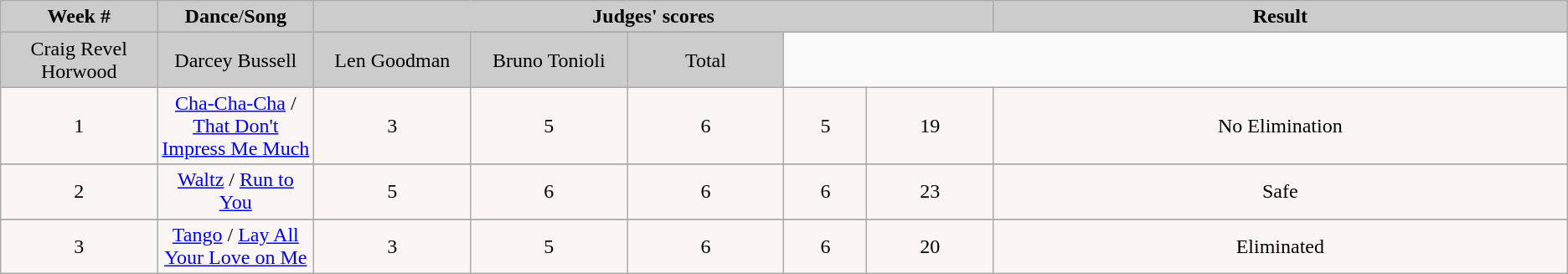<table class="wikitable" align="center">
<tr>
<td rowspan="2" bgcolor="CCCCCC" align="Center"><strong>Week #</strong></td>
<td rowspan="2" bgcolor="CCCCCC" align="Center"><strong>Dance</strong>/<strong>Song</strong></td>
<td colspan="5" bgcolor="CCCCCC" align="Center"><strong>Judges' scores</strong></td>
<td rowspan="2" bgcolor="CCCCCC" align="Center"><strong>Result</strong></td>
</tr>
<tr>
</tr>
<tr>
<td bgcolor="CCCCCC" width="10%" align="center">Craig Revel Horwood</td>
<td bgcolor="CCCCCC" width="10%" align="center">Darcey Bussell</td>
<td bgcolor="CCCCCC" width="10%" align="center">Len Goodman</td>
<td bgcolor="CCCCCC" width="10%" align="center">Bruno Tonioli</td>
<td bgcolor="CCCCCC" width="10%" align="center">Total</td>
</tr>
<tr>
</tr>
<tr>
<td align="center" bgcolor="FAF6F6">1</td>
<td align="center" bgcolor="FAF6F6"><a href='#'>Cha-Cha-Cha</a> / <a href='#'>That Don't Impress Me Much</a></td>
<td align="center" bgcolor="FAF6F6">3</td>
<td align="center" bgcolor="FAF6F6">5</td>
<td align="center" bgcolor="FAF6F6">6</td>
<td align="center" bgcolor="FAF6F6">5</td>
<td align="center" bgcolor="FAF6F6">19</td>
<td align="center" bgcolor="FAF6F6">No Elimination</td>
</tr>
<tr>
</tr>
<tr>
<td align="center" bgcolor="FAF6F6">2</td>
<td align="center" bgcolor="FAF6F6"><a href='#'>Waltz</a> / <a href='#'>Run to You</a></td>
<td align="center" bgcolor="FAF6F6">5</td>
<td align="center" bgcolor="FAF6F6">6</td>
<td align="center" bgcolor="FAF6F6">6</td>
<td align="center" bgcolor="FAF6F6">6</td>
<td align="center" bgcolor="FAF6F6">23</td>
<td align="center" bgcolor="FAF6F6">Safe</td>
</tr>
<tr>
</tr>
<tr>
<td align="center" bgcolor="FAF6F6">3</td>
<td align="center" bgcolor="FAF6F6"><a href='#'>Tango</a> / <a href='#'>Lay All Your Love on Me</a></td>
<td align="center" bgcolor="FAF6F6">3</td>
<td align="center" bgcolor="FAF6F6">5</td>
<td align="center" bgcolor="FAF6F6">6</td>
<td align="center" bgcolor="FAF6F6">6</td>
<td align="center" bgcolor="FAF6F6">20</td>
<td align="center" bgcolor="FAF6F6">Eliminated</td>
</tr>
</table>
